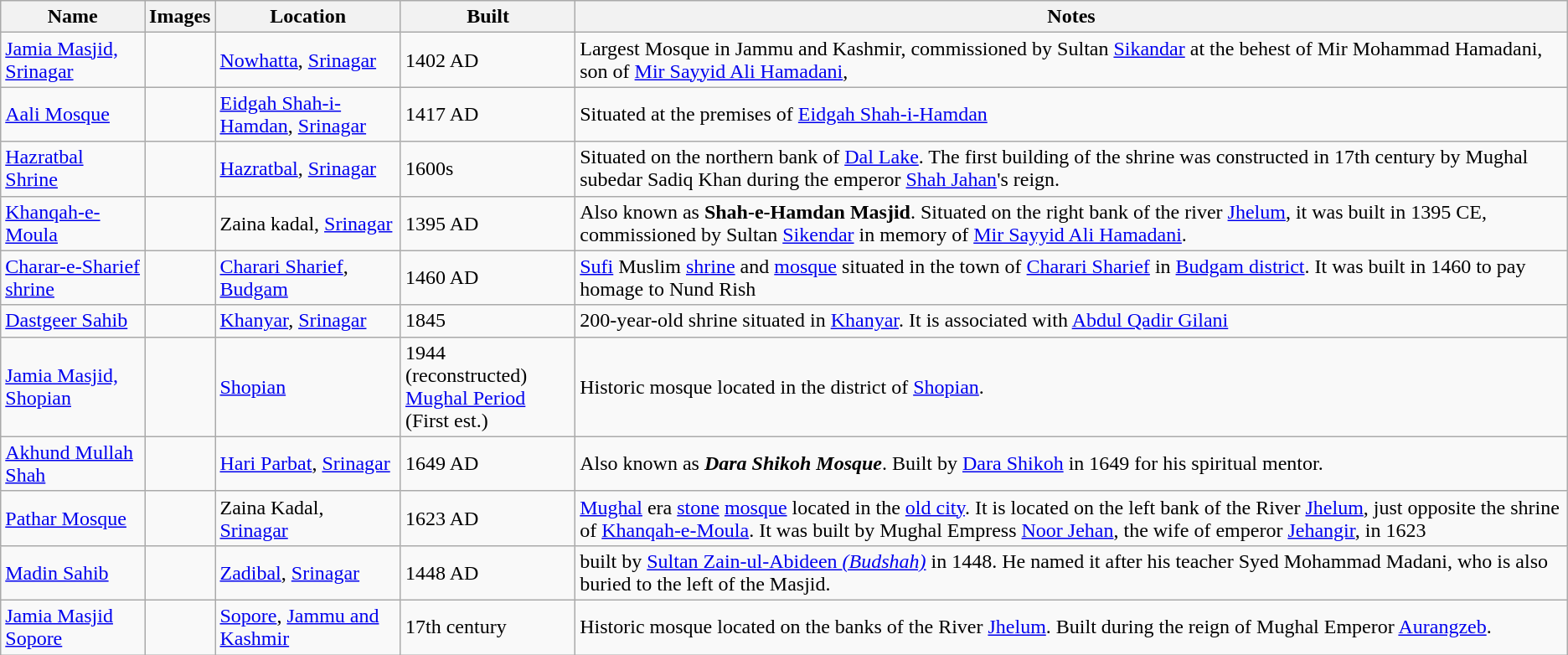<table class="wikitable sortable">
<tr>
<th>Name</th>
<th>Images</th>
<th>Location</th>
<th>Built</th>
<th>Notes</th>
</tr>
<tr>
<td><a href='#'>Jamia Masjid, Srinagar</a></td>
<td></td>
<td><a href='#'>Nowhatta</a>, <a href='#'>Srinagar</a></td>
<td>1402 AD</td>
<td>Largest Mosque in Jammu and Kashmir, commissioned by Sultan <a href='#'>Sikandar</a> at the behest of Mir Mohammad Hamadani, son of <a href='#'>Mir Sayyid Ali Hamadani</a>,</td>
</tr>
<tr>
<td><a href='#'>Aali Mosque</a></td>
<td></td>
<td><a href='#'>Eidgah Shah-i-Hamdan</a>, <a href='#'>Srinagar</a></td>
<td>1417 AD</td>
<td>Situated at the premises of <a href='#'>Eidgah Shah-i-Hamdan</a></td>
</tr>
<tr>
<td><a href='#'>Hazratbal Shrine</a></td>
<td></td>
<td><a href='#'>Hazratbal</a>, <a href='#'>Srinagar</a></td>
<td>1600s</td>
<td>Situated on the northern bank of <a href='#'>Dal Lake</a>. The first building of the shrine was constructed in 17th century by Mughal subedar Sadiq Khan during the emperor <a href='#'>Shah Jahan</a>'s reign.</td>
</tr>
<tr>
<td><a href='#'>Khanqah-e-Moula</a></td>
<td></td>
<td>Zaina kadal, <a href='#'>Srinagar</a></td>
<td>1395 AD</td>
<td>Also known as <strong>Shah-e-Hamdan Masjid</strong>. Situated on the right bank of the river <a href='#'>Jhelum</a>, it was built in 1395 CE, commissioned by Sultan <a href='#'>Sikendar</a> in memory of <a href='#'>Mir Sayyid Ali Hamadani</a>.</td>
</tr>
<tr>
<td><a href='#'>Charar-e-Sharief shrine</a></td>
<td></td>
<td><a href='#'>Charari Sharief</a>, <a href='#'>Budgam</a></td>
<td>1460 AD</td>
<td><a href='#'>Sufi</a> Muslim <a href='#'>shrine</a> and <a href='#'>mosque</a> situated in the town of <a href='#'>Charari Sharief</a> in <a href='#'>Budgam district</a>. It was built in 1460 to pay homage to Nund Rish</td>
</tr>
<tr>
<td><a href='#'>Dastgeer Sahib</a></td>
<td></td>
<td><a href='#'>Khanyar</a>, <a href='#'>Srinagar</a></td>
<td>1845</td>
<td>200-year-old shrine situated in <a href='#'>Khanyar</a>. It is associated with <a href='#'>Abdul Qadir Gilani</a></td>
</tr>
<tr>
<td><a href='#'>Jamia Masjid, Shopian</a></td>
<td></td>
<td><a href='#'>Shopian</a></td>
<td>1944 (reconstructed)<br><a href='#'>Mughal Period</a> (First est.)</td>
<td>Historic mosque located in the district of <a href='#'>Shopian</a>.</td>
</tr>
<tr>
<td><a href='#'>Akhund Mullah Shah</a></td>
<td></td>
<td><a href='#'>Hari Parbat</a>, <a href='#'>Srinagar</a></td>
<td>1649 AD</td>
<td>Also known as <strong><em>Dara Shikoh Mosque</em></strong>. Built by <a href='#'>Dara Shikoh</a> in 1649 for his spiritual mentor.</td>
</tr>
<tr>
<td><a href='#'>Pathar Mosque</a></td>
<td></td>
<td>Zaina Kadal, <a href='#'>Srinagar</a></td>
<td>1623 AD</td>
<td><a href='#'>Mughal</a> era <a href='#'>stone</a> <a href='#'>mosque</a> located in the <a href='#'>old city</a>. It is located on the left bank of the River <a href='#'>Jhelum</a>, just opposite the shrine of <a href='#'>Khanqah-e-Moula</a>. It was built by Mughal Empress <a href='#'>Noor Jehan</a>, the wife of emperor <a href='#'>Jehangir</a>, in 1623</td>
</tr>
<tr>
<td><a href='#'>Madin Sahib</a></td>
<td></td>
<td><a href='#'>Zadibal</a>, <a href='#'>Srinagar</a></td>
<td>1448 AD</td>
<td>built by <a href='#'>Sultan Zain-ul-Abideen <em>(Budshah)</em></a> in 1448. He named it after his teacher Syed Mohammad Madani, who is also buried to the left of the Masjid.</td>
</tr>
<tr>
<td><a href='#'>Jamia Masjid Sopore</a></td>
<td></td>
<td><a href='#'>Sopore</a>, <a href='#'>Jammu and Kashmir</a></td>
<td>17th century</td>
<td>Historic mosque located on the banks of the River <a href='#'>Jhelum</a>. Built during the reign of Mughal Emperor <a href='#'>Aurangzeb</a>.</td>
</tr>
</table>
